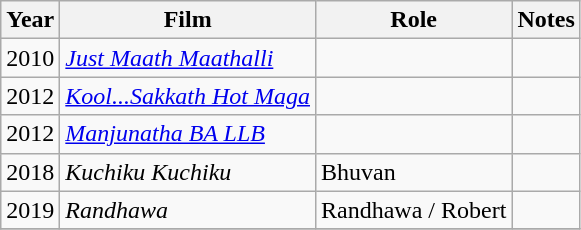<table class="wikitable sortable">
<tr>
<th>Year</th>
<th>Film</th>
<th>Role</th>
<th class="unsortable" scope="col">Notes</th>
</tr>
<tr>
<td>2010</td>
<td><em><a href='#'>Just Maath Maathalli</a></em></td>
<td></td>
<td></td>
</tr>
<tr>
<td>2012</td>
<td><em><a href='#'>Kool...Sakkath Hot Maga</a></em></td>
<td></td>
<td></td>
</tr>
<tr>
<td>2012</td>
<td><em><a href='#'>Manjunatha BA LLB</a></em></td>
<td></td>
<td></td>
</tr>
<tr>
<td>2018</td>
<td><em>Kuchiku Kuchiku</em></td>
<td>Bhuvan</td>
<td></td>
</tr>
<tr>
<td>2019</td>
<td><em>Randhawa</em></td>
<td>Randhawa / Robert</td>
<td></td>
</tr>
<tr>
</tr>
</table>
